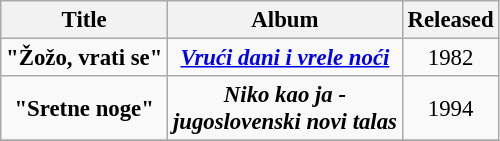<table class="wikitable" style="text-align: center; font-size:95%">
<tr>
<th>Title</th>
<th>Album</th>
<th>Released</th>
</tr>
<tr>
<td><strong>"Žožo, vrati se"</strong></td>
<td><strong><em><a href='#'>Vrući dani i vrele noći</a></em></strong></td>
<td>1982</td>
</tr>
<tr>
<td><strong>"Sretne noge"</strong></td>
<td><strong><em>Niko kao ja - <br>jugoslovenski novi talas</em></strong></td>
<td>1994</td>
</tr>
<tr>
</tr>
</table>
